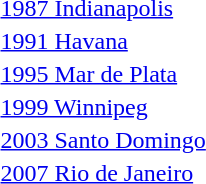<table>
<tr>
<td><a href='#'>1987 Indianapolis</a></td>
<td></td>
<td></td>
<td></td>
</tr>
<tr>
<td><a href='#'>1991 Havana</a></td>
<td></td>
<td></td>
<td></td>
</tr>
<tr>
<td><a href='#'>1995 Mar de Plata</a></td>
<td></td>
<td></td>
<td></td>
</tr>
<tr>
<td><a href='#'>1999 Winnipeg</a></td>
<td></td>
<td></td>
<td></td>
</tr>
<tr>
<td><a href='#'>2003 Santo Domingo</a></td>
<td></td>
<td></td>
<td></td>
</tr>
<tr>
<td><a href='#'>2007 Rio de Janeiro</a></td>
<td></td>
<td></td>
<td></td>
</tr>
</table>
